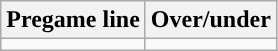<table class="wikitable">
<tr align="center">
<th>Pregame line</th>
<th>Over/under</th>
</tr>
<tr align="center">
<td></td>
<td></td>
</tr>
</table>
